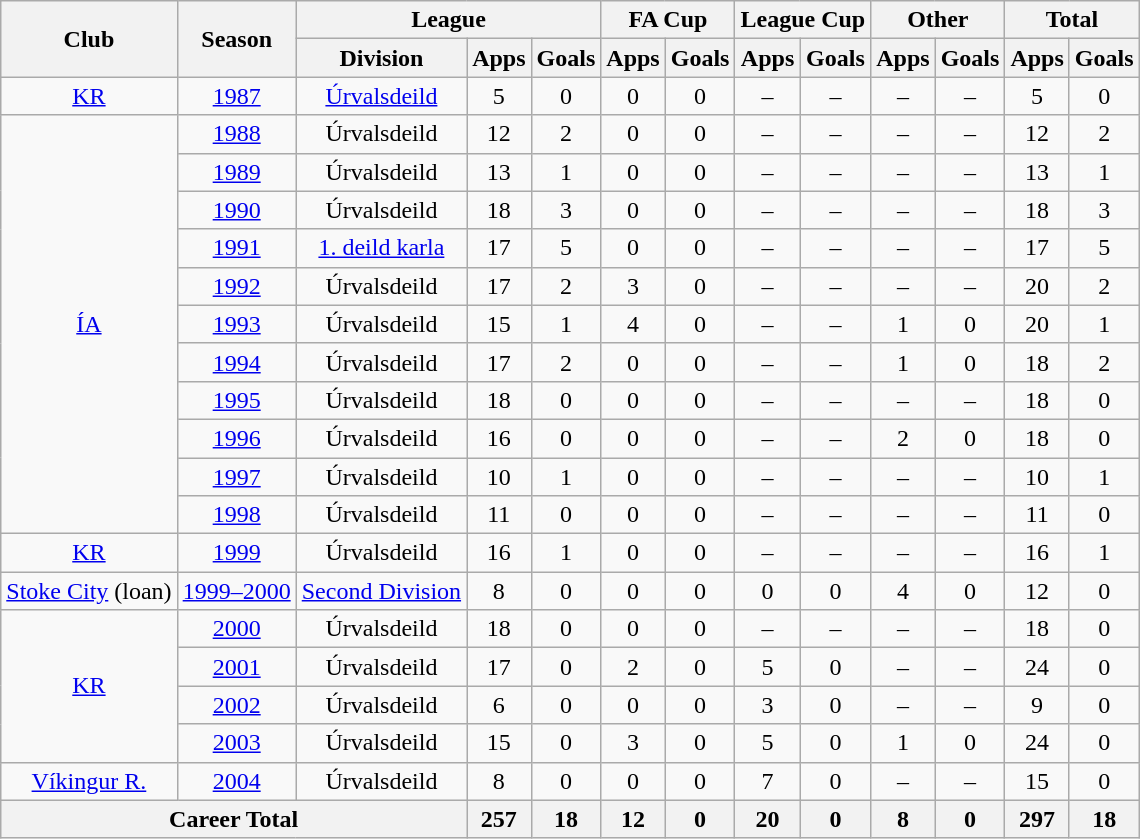<table class="wikitable" style="text-align: center;">
<tr>
<th rowspan="2">Club</th>
<th rowspan="2">Season</th>
<th colspan="3">League</th>
<th colspan="2">FA Cup</th>
<th colspan="2">League Cup</th>
<th colspan="2">Other</th>
<th colspan="2">Total</th>
</tr>
<tr>
<th>Division</th>
<th>Apps</th>
<th>Goals</th>
<th>Apps</th>
<th>Goals</th>
<th>Apps</th>
<th>Goals</th>
<th>Apps</th>
<th>Goals</th>
<th>Apps</th>
<th>Goals</th>
</tr>
<tr>
<td><a href='#'>KR</a></td>
<td><a href='#'>1987</a></td>
<td><a href='#'>Úrvalsdeild</a></td>
<td>5</td>
<td>0</td>
<td>0</td>
<td>0</td>
<td>–</td>
<td>–</td>
<td>–</td>
<td>–</td>
<td>5</td>
<td>0</td>
</tr>
<tr>
<td rowspan="11"><a href='#'>ÍA</a></td>
<td><a href='#'>1988</a></td>
<td>Úrvalsdeild</td>
<td>12</td>
<td>2</td>
<td>0</td>
<td>0</td>
<td>–</td>
<td>–</td>
<td>–</td>
<td>–</td>
<td>12</td>
<td>2</td>
</tr>
<tr>
<td><a href='#'>1989</a></td>
<td>Úrvalsdeild</td>
<td>13</td>
<td>1</td>
<td>0</td>
<td>0</td>
<td>–</td>
<td>–</td>
<td>–</td>
<td>–</td>
<td>13</td>
<td>1</td>
</tr>
<tr>
<td><a href='#'>1990</a></td>
<td>Úrvalsdeild</td>
<td>18</td>
<td>3</td>
<td>0</td>
<td>0</td>
<td>–</td>
<td>–</td>
<td>–</td>
<td>–</td>
<td>18</td>
<td>3</td>
</tr>
<tr>
<td><a href='#'>1991</a></td>
<td><a href='#'>1. deild karla</a></td>
<td>17</td>
<td>5</td>
<td>0</td>
<td>0</td>
<td>–</td>
<td>–</td>
<td>–</td>
<td>–</td>
<td>17</td>
<td>5</td>
</tr>
<tr>
<td><a href='#'>1992</a></td>
<td>Úrvalsdeild</td>
<td>17</td>
<td>2</td>
<td>3</td>
<td>0</td>
<td>–</td>
<td>–</td>
<td>–</td>
<td>–</td>
<td>20</td>
<td>2</td>
</tr>
<tr>
<td><a href='#'>1993</a></td>
<td>Úrvalsdeild</td>
<td>15</td>
<td>1</td>
<td>4</td>
<td>0</td>
<td>–</td>
<td>–</td>
<td>1</td>
<td>0</td>
<td>20</td>
<td>1</td>
</tr>
<tr>
<td><a href='#'>1994</a></td>
<td>Úrvalsdeild</td>
<td>17</td>
<td>2</td>
<td>0</td>
<td>0</td>
<td>–</td>
<td>–</td>
<td>1</td>
<td>0</td>
<td>18</td>
<td>2</td>
</tr>
<tr>
<td><a href='#'>1995</a></td>
<td>Úrvalsdeild</td>
<td>18</td>
<td>0</td>
<td>0</td>
<td>0</td>
<td>–</td>
<td>–</td>
<td>–</td>
<td>–</td>
<td>18</td>
<td>0</td>
</tr>
<tr>
<td><a href='#'>1996</a></td>
<td>Úrvalsdeild</td>
<td>16</td>
<td>0</td>
<td>0</td>
<td>0</td>
<td>–</td>
<td>–</td>
<td>2</td>
<td>0</td>
<td>18</td>
<td>0</td>
</tr>
<tr>
<td><a href='#'>1997</a></td>
<td>Úrvalsdeild</td>
<td>10</td>
<td>1</td>
<td>0</td>
<td>0</td>
<td>–</td>
<td>–</td>
<td>–</td>
<td>–</td>
<td>10</td>
<td>1</td>
</tr>
<tr>
<td><a href='#'>1998</a></td>
<td>Úrvalsdeild</td>
<td>11</td>
<td>0</td>
<td>0</td>
<td>0</td>
<td>–</td>
<td>–</td>
<td>–</td>
<td>–</td>
<td>11</td>
<td>0</td>
</tr>
<tr>
<td><a href='#'>KR</a></td>
<td><a href='#'>1999</a></td>
<td>Úrvalsdeild</td>
<td>16</td>
<td>1</td>
<td>0</td>
<td>0</td>
<td>–</td>
<td>–</td>
<td>–</td>
<td>–</td>
<td>16</td>
<td>1</td>
</tr>
<tr>
<td><a href='#'>Stoke City</a> (loan)</td>
<td><a href='#'>1999–2000</a></td>
<td><a href='#'>Second Division</a></td>
<td>8</td>
<td>0</td>
<td>0</td>
<td>0</td>
<td>0</td>
<td>0</td>
<td>4</td>
<td>0</td>
<td>12</td>
<td>0</td>
</tr>
<tr>
<td rowspan="4"><a href='#'>KR</a></td>
<td><a href='#'>2000</a></td>
<td>Úrvalsdeild</td>
<td>18</td>
<td>0</td>
<td>0</td>
<td>0</td>
<td>–</td>
<td>–</td>
<td>–</td>
<td>–</td>
<td>18</td>
<td>0</td>
</tr>
<tr>
<td><a href='#'>2001</a></td>
<td>Úrvalsdeild</td>
<td>17</td>
<td>0</td>
<td>2</td>
<td>0</td>
<td>5</td>
<td>0</td>
<td>–</td>
<td>–</td>
<td>24</td>
<td>0</td>
</tr>
<tr>
<td><a href='#'>2002</a></td>
<td>Úrvalsdeild</td>
<td>6</td>
<td>0</td>
<td>0</td>
<td>0</td>
<td>3</td>
<td>0</td>
<td>–</td>
<td>–</td>
<td>9</td>
<td>0</td>
</tr>
<tr>
<td><a href='#'>2003</a></td>
<td>Úrvalsdeild</td>
<td>15</td>
<td>0</td>
<td>3</td>
<td>0</td>
<td>5</td>
<td>0</td>
<td>1</td>
<td>0</td>
<td>24</td>
<td>0</td>
</tr>
<tr>
<td><a href='#'>Víkingur R.</a></td>
<td><a href='#'>2004</a></td>
<td>Úrvalsdeild</td>
<td>8</td>
<td>0</td>
<td>0</td>
<td>0</td>
<td>7</td>
<td>0</td>
<td>–</td>
<td>–</td>
<td>15</td>
<td>0</td>
</tr>
<tr>
<th colspan="3">Career Total</th>
<th>257</th>
<th>18</th>
<th>12</th>
<th>0</th>
<th>20</th>
<th>0</th>
<th>8</th>
<th>0</th>
<th>297</th>
<th>18</th>
</tr>
</table>
